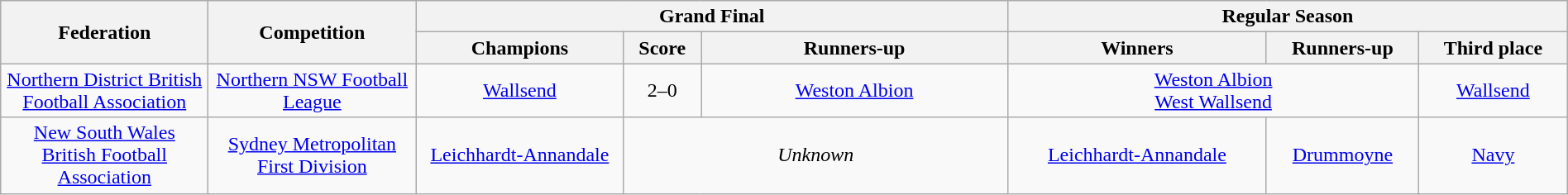<table class="wikitable" width="100%">
<tr>
<th rowspan="2" style="width:10em">Federation</th>
<th rowspan="2" style="width:10em">Competition</th>
<th colspan="3" scope="col">Grand Final</th>
<th colspan="3">Regular Season</th>
</tr>
<tr>
<th style="width:10em">Champions</th>
<th>Score</th>
<th style="width:15em">Runners-up</th>
<th>Winners</th>
<th>Runners-up</th>
<th>Third place</th>
</tr>
<tr>
<td align="center"><a href='#'>Northern District British Football Association</a></td>
<td align="center"><a href='#'>Northern NSW Football League</a></td>
<td align="center"><a href='#'>Wallsend</a></td>
<td align="center">2–0</td>
<td align="center"><a href='#'>Weston Albion</a></td>
<td colspan="2" align="center"><a href='#'>Weston Albion</a><br><a href='#'>West Wallsend</a></td>
<td align="center"><a href='#'>Wallsend</a></td>
</tr>
<tr>
<td align="center"><a href='#'>New South Wales British Football Association</a></td>
<td align="center"><a href='#'>Sydney Metropolitan First Division</a></td>
<td align="center"><a href='#'>Leichhardt-Annandale</a></td>
<td colspan="2" align="center"><em>Unknown</em></td>
<td align="center"><a href='#'>Leichhardt-Annandale</a></td>
<td align="center"><a href='#'>Drummoyne</a></td>
<td align="center"><a href='#'>Navy</a></td>
</tr>
</table>
